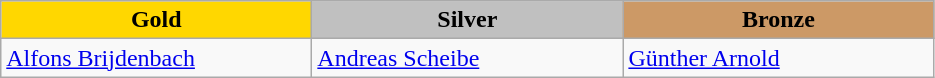<table class="wikitable" style="text-align:left">
<tr align="center">
<td width=200 bgcolor=gold><strong>Gold</strong></td>
<td width=200 bgcolor=silver><strong>Silver</strong></td>
<td width=200 bgcolor=CC9966><strong>Bronze</strong></td>
</tr>
<tr>
<td><a href='#'>Alfons Brijdenbach</a><br><em></em></td>
<td><a href='#'>Andreas Scheibe</a><br><em></em></td>
<td><a href='#'>Günther Arnold</a><br><em></em></td>
</tr>
</table>
